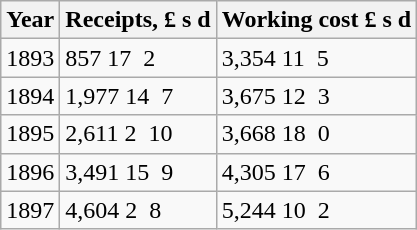<table class="wikitable">
<tr>
<th>Year</th>
<th>Receipts, £ s d</th>
<th>Working cost £ s d</th>
</tr>
<tr>
<td>1893</td>
<td>857   17  2</td>
<td>3,354   11  5</td>
</tr>
<tr>
<td>1894</td>
<td>1,977   14  7</td>
<td>3,675   12  3</td>
</tr>
<tr>
<td>1895</td>
<td>2,611   2  10</td>
<td>3,668   18  0</td>
</tr>
<tr>
<td>1896</td>
<td>3,491   15  9</td>
<td>4,305   17  6</td>
</tr>
<tr>
<td>1897</td>
<td>4,604   2  8</td>
<td>5,244   10  2</td>
</tr>
</table>
